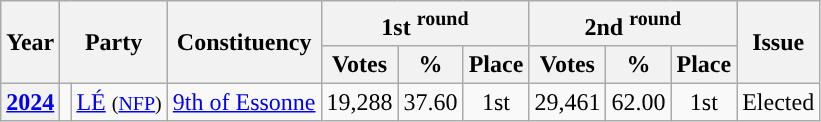<table class="wikitable" style="text-align:center">
<tr>
<th rowspan="2" scope="col">Year</th>
<th colspan="2" rowspan="2" scope="col">Party</th>
<th rowspan="2" scope="col">Constituency</th>
<th colspan="3"><abbr>1st <sup>round</sup></abbr></th>
<th colspan="3"><abbr>2nd <sup>round</sup></abbr></th>
<th rowspan="2">Issue</th>
</tr>
<tr>
<th>Votes</th>
<th>%</th>
<th>Place</th>
<th>Votes</th>
<th>%</th>
<th>Place</th>
</tr>
<tr>
<th><a href='#'>2024</a></th>
<td style="color:inherit;background:"></td>
<td><a href='#'>LÉ</a> <small>(<a href='#'>NFP</a>)</small></td>
<td><a href='#'>9th of Essonne</a></td>
<td>19,288</td>
<td>37.60</td>
<td>1st</td>
<td>29,461</td>
<td>62.00</td>
<td>1st</td>
<td>Elected</td>
</tr>
</table>
